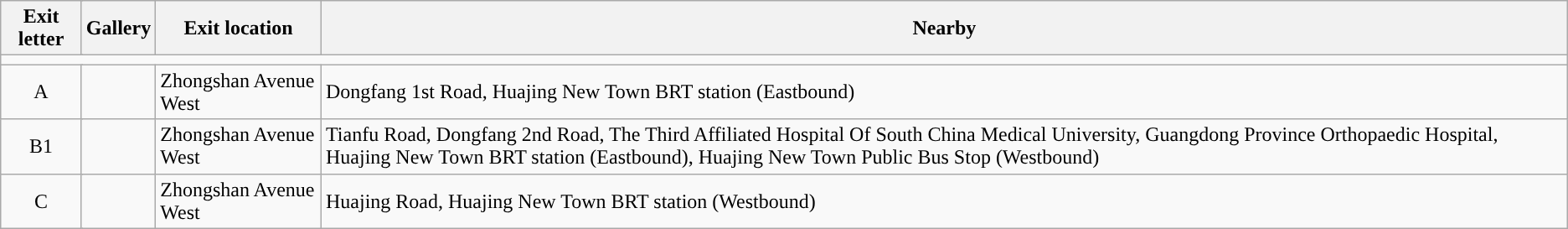<table class="wikitable">
<tr>
<th style="width:70px" colspan="3">Exit letter</th>
<th>Gallery</th>
<th>Exit location</th>
<th>Nearby</th>
</tr>
<tr style="background:#">
<td colspan = "6"></td>
</tr>
<tr>
<td align="center" colspan="3">A</td>
<td></td>
<td>Zhongshan Avenue West</td>
<td>Dongfang 1st Road, Huajing New Town BRT station (Eastbound)</td>
</tr>
<tr>
<td align="center" colspan="3">B1</td>
<td></td>
<td>Zhongshan Avenue West</td>
<td>Tianfu Road, Dongfang 2nd Road, The Third Affiliated Hospital Of South China Medical University, Guangdong Province Orthopaedic Hospital, Huajing New Town BRT station (Eastbound), Huajing New Town Public Bus Stop (Westbound)</td>
</tr>
<tr>
<td align="center" colspan="3">C</td>
<td></td>
<td>Zhongshan Avenue West</td>
<td>Huajing Road, Huajing New Town BRT station (Westbound)</td>
</tr>
</table>
